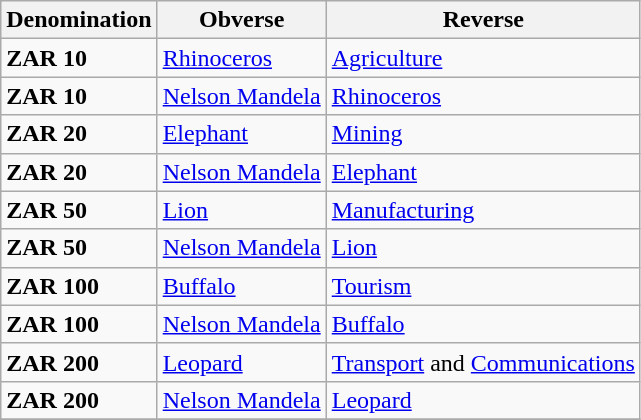<table class="wikitable">
<tr ">
<th>Denomination</th>
<th>Obverse</th>
<th>Reverse</th>
</tr>
<tr>
<td><strong>ZAR 10</strong></td>
<td><a href='#'>Rhinoceros</a></td>
<td><a href='#'>Agriculture</a></td>
</tr>
<tr>
<td><strong>ZAR 10</strong></td>
<td><a href='#'>Nelson Mandela</a></td>
<td><a href='#'>Rhinoceros</a></td>
</tr>
<tr>
<td><strong>ZAR 20</strong></td>
<td><a href='#'>Elephant</a></td>
<td><a href='#'>Mining</a></td>
</tr>
<tr>
<td><strong>ZAR 20</strong></td>
<td><a href='#'>Nelson Mandela</a></td>
<td><a href='#'>Elephant</a></td>
</tr>
<tr>
<td><strong>ZAR 50</strong></td>
<td><a href='#'>Lion</a></td>
<td><a href='#'>Manufacturing</a></td>
</tr>
<tr>
<td><strong>ZAR 50</strong></td>
<td><a href='#'>Nelson Mandela</a></td>
<td><a href='#'>Lion</a></td>
</tr>
<tr>
<td><strong>ZAR 100</strong></td>
<td><a href='#'>Buffalo</a></td>
<td><a href='#'>Tourism</a></td>
</tr>
<tr>
<td><strong>ZAR 100</strong></td>
<td><a href='#'>Nelson Mandela</a></td>
<td><a href='#'>Buffalo</a></td>
</tr>
<tr>
<td><strong>ZAR 200</strong></td>
<td><a href='#'>Leopard</a></td>
<td><a href='#'>Transport</a> and <a href='#'>Communications</a></td>
</tr>
<tr>
<td><strong>ZAR 200</strong></td>
<td><a href='#'>Nelson Mandela</a></td>
<td><a href='#'>Leopard</a></td>
</tr>
<tr>
</tr>
</table>
